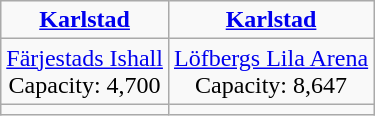<table class="wikitable" style="text-align:center;">
<tr>
<td><strong><a href='#'>Karlstad</a></strong></td>
<td><strong><a href='#'>Karlstad</a></strong></td>
</tr>
<tr>
<td><a href='#'>Färjestads Ishall</a><br>Capacity: 4,700</td>
<td><a href='#'>Löfbergs Lila Arena</a><br>Capacity: 8,647</td>
</tr>
<tr>
<td></td>
<td></td>
</tr>
</table>
